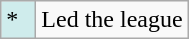<table class="wikitable">
<tr>
<td style="background:#CFECEC; width:1em">*</td>
<td>Led the league</td>
</tr>
</table>
